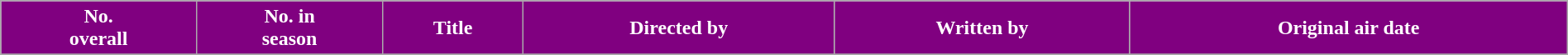<table class="wikitable plainrowheaders" style="width:100%; background:#fff;">
<tr style="color:white">
<th style="background:#800080;" text-align: center;">No.<br>overall</th>
<th style="background:#800080;" text-align: center;">No. in<br>season</th>
<th style="background:#800080;" text-align: center;">Title</th>
<th style="background:#800080;" text-align: center;">Directed by</th>
<th style="background:#800080;" text-align: center;">Written by</th>
<th style="background:#800080;" text-align: center;">Original air date</th>
</tr>
<tr>
</tr>
</table>
